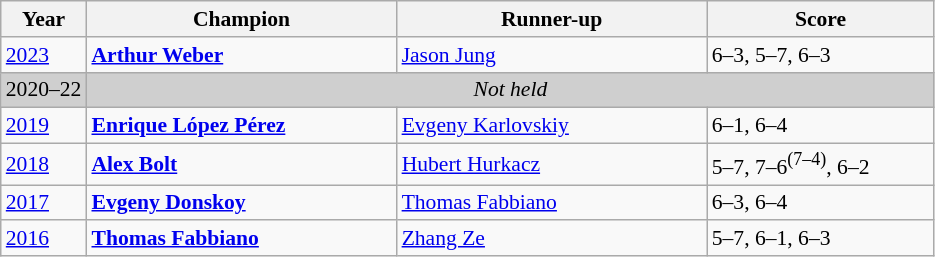<table class="wikitable" style="font-size:90%">
<tr>
<th>Year</th>
<th width="200">Champion</th>
<th width="200">Runner-up</th>
<th width="145">Score</th>
</tr>
<tr>
<td><a href='#'>2023</a></td>
<td> <strong><a href='#'>Arthur Weber</a></strong></td>
<td> <a href='#'>Jason Jung</a></td>
<td>6–3, 5–7, 6–3</td>
</tr>
<tr>
<td style="background:#cfcfcf">2020–22</td>
<td colspan=3 align=center style="background:#cfcfcf"><em>Not held</em></td>
</tr>
<tr>
<td><a href='#'>2019</a></td>
<td> <strong><a href='#'>Enrique López Pérez</a></strong></td>
<td> <a href='#'>Evgeny Karlovskiy</a></td>
<td>6–1, 6–4</td>
</tr>
<tr>
<td><a href='#'>2018</a></td>
<td> <strong><a href='#'>Alex Bolt</a></strong></td>
<td> <a href='#'>Hubert Hurkacz</a></td>
<td>5–7, 7–6<sup>(7–4)</sup>, 6–2</td>
</tr>
<tr>
<td><a href='#'>2017</a></td>
<td> <strong><a href='#'>Evgeny Donskoy</a></strong></td>
<td> <a href='#'>Thomas Fabbiano</a></td>
<td>6–3, 6–4</td>
</tr>
<tr>
<td><a href='#'>2016</a></td>
<td> <strong><a href='#'>Thomas Fabbiano</a></strong></td>
<td> <a href='#'>Zhang Ze</a></td>
<td>5–7, 6–1, 6–3</td>
</tr>
</table>
